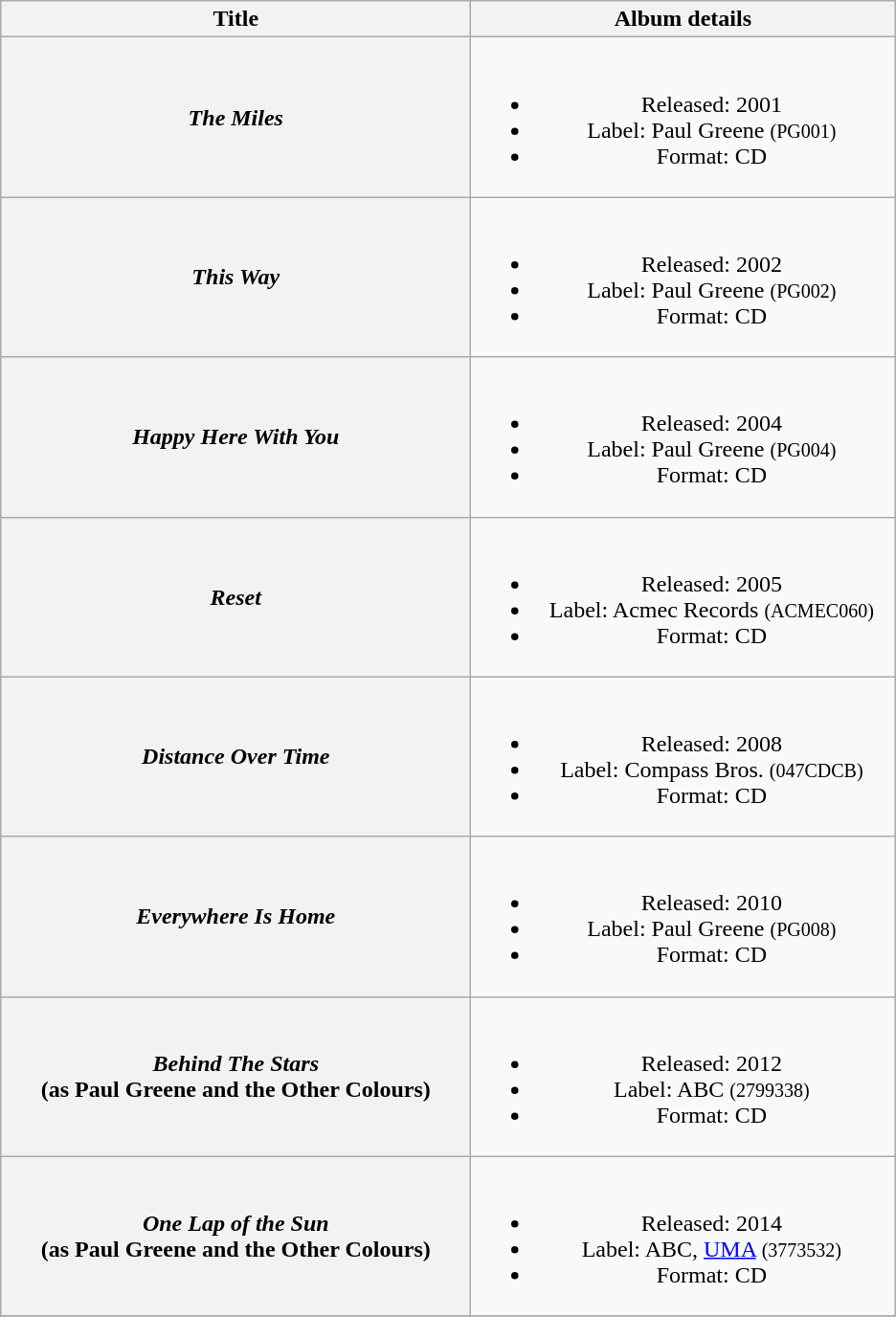<table class="wikitable plainrowheaders" style="text-align:center;">
<tr>
<th scope="col" rowspan="1" style="width:20em;">Title</th>
<th scope="col" rowspan="1" style="width:18em;">Album details</th>
</tr>
<tr>
<th scope="row"><em>The Miles </em></th>
<td><br><ul><li>Released: 2001</li><li>Label: Paul Greene <small>(PG001)</small></li><li>Format: CD</li></ul></td>
</tr>
<tr>
<th scope="row"><em>This Way</em></th>
<td><br><ul><li>Released: 2002</li><li>Label: Paul Greene <small>(PG002)</small></li><li>Format: CD</li></ul></td>
</tr>
<tr>
<th scope="row"><em>Happy Here With You</em></th>
<td><br><ul><li>Released: 2004</li><li>Label: Paul Greene <small>(PG004)</small></li><li>Format: CD</li></ul></td>
</tr>
<tr>
<th scope="row"><em>Reset</em></th>
<td><br><ul><li>Released: 2005</li><li>Label: Acmec Records <small>(ACMEC060)</small></li><li>Format: CD</li></ul></td>
</tr>
<tr>
<th scope="row"><em>Distance Over Time</em></th>
<td><br><ul><li>Released: 2008</li><li>Label: Compass Bros. <small>(047CDCB)</small></li><li>Format: CD</li></ul></td>
</tr>
<tr>
<th scope="row"><em>Everywhere Is Home</em></th>
<td><br><ul><li>Released: 2010</li><li>Label: Paul Greene <small>(PG008)</small></li><li>Format: CD</li></ul></td>
</tr>
<tr>
<th scope="row"><em>Behind The Stars</em> <br> (as Paul Greene and the Other Colours)</th>
<td><br><ul><li>Released: 2012</li><li>Label: ABC <small>(2799338)</small></li><li>Format: CD</li></ul></td>
</tr>
<tr>
<th scope="row"><em>One Lap of the Sun</em> <br> (as Paul Greene and the Other Colours)</th>
<td><br><ul><li>Released: 2014</li><li>Label: ABC, <a href='#'>UMA</a> <small>(3773532)</small></li><li>Format: CD</li></ul></td>
</tr>
<tr>
</tr>
</table>
